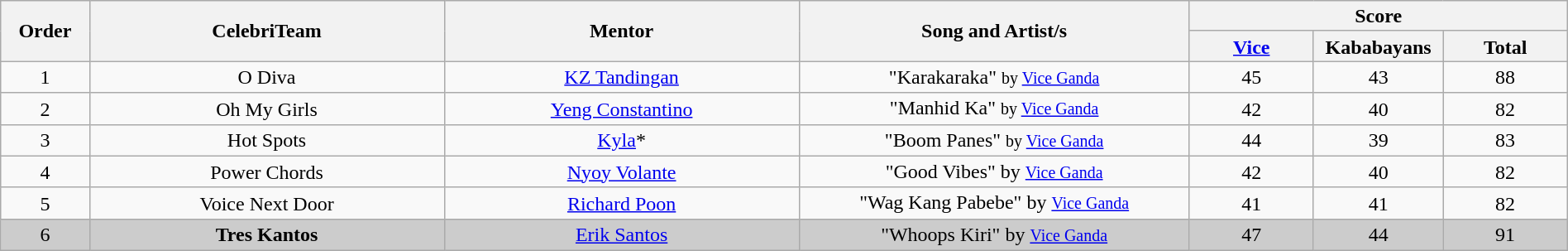<table class="wikitable" style="text-align:center; line-height:17px; width:100%;">
<tr>
<th scope="col" rowspan="2" width="05%">Order</th>
<th scope="col" rowspan="2" width="20%">CelebriTeam</th>
<th scope="col" rowspan="2" width="20%">Mentor</th>
<th scope="col" rowspan="2" width="22%">Song and Artist/s</th>
<th scope="col" colspan="3" width="28%">Score</th>
</tr>
<tr>
<th width="07%"><a href='#'>Vice</a></th>
<th width="07%">Kababayans</th>
<th width="07%">Total</th>
</tr>
<tr style="background:;">
<td>1</td>
<td>O Diva</td>
<td><a href='#'>KZ Tandingan</a></td>
<td>"Karakaraka" <small>by <a href='#'>Vice Ganda</a></small></td>
<td>45</td>
<td>43</td>
<td>88</td>
</tr>
<tr>
<td>2</td>
<td>Oh My Girls</td>
<td><a href='#'>Yeng Constantino</a></td>
<td>"Manhid Ka" <small>by <a href='#'>Vice Ganda</a></small></td>
<td>42</td>
<td>40</td>
<td>82</td>
</tr>
<tr>
<td>3</td>
<td>Hot Spots</td>
<td><a href='#'>Kyla</a>*</td>
<td>"Boom Panes" <small>by <a href='#'>Vice Ganda</a></small></td>
<td>44</td>
<td>39</td>
<td>83</td>
</tr>
<tr>
<td>4</td>
<td>Power Chords</td>
<td><a href='#'>Nyoy Volante</a></td>
<td>"Good Vibes" by <small><a href='#'>Vice Ganda</a></small></td>
<td>42</td>
<td>40</td>
<td>82</td>
</tr>
<tr>
<td>5</td>
<td>Voice Next Door</td>
<td><a href='#'>Richard Poon</a></td>
<td>"Wag Kang Pabebe" by <small><a href='#'>Vice Ganda</a></small></td>
<td>41</td>
<td>41</td>
<td>82</td>
</tr>
<tr style="background:#CCCCCC;">
<td>6</td>
<td><strong>Tres Kantos</strong></td>
<td><a href='#'>Erik Santos</a></td>
<td>"Whoops Kiri" by <small><a href='#'>Vice Ganda</a></small></td>
<td>47</td>
<td>44</td>
<td>91</td>
</tr>
</table>
